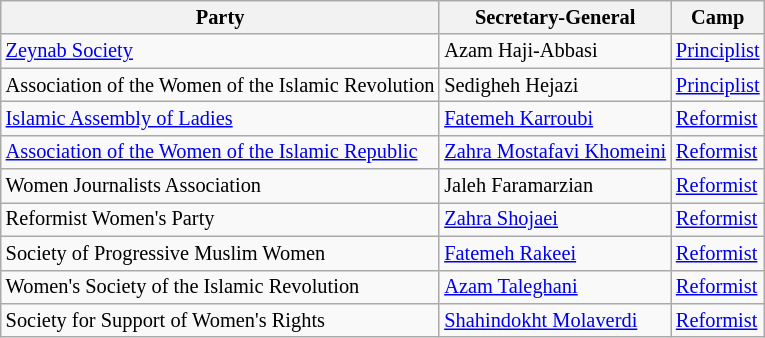<table class="wikitable sortable" style="text-align:left; font-size:85%; line-height:16px;">
<tr>
<th>Party</th>
<th>Secretary-General</th>
<th>Camp</th>
</tr>
<tr>
<td><a href='#'>Zeynab Society</a></td>
<td>Azam Haji-Abbasi</td>
<td><a href='#'>Principlist</a></td>
</tr>
<tr>
<td>Association of the Women of the Islamic Revolution</td>
<td>Sedigheh Hejazi</td>
<td><a href='#'>Principlist</a></td>
</tr>
<tr>
<td><a href='#'>Islamic Assembly of Ladies</a></td>
<td><a href='#'>Fatemeh Karroubi</a></td>
<td><a href='#'>Reformist</a></td>
</tr>
<tr>
<td><a href='#'>Association of the Women of the Islamic Republic</a></td>
<td><a href='#'>Zahra Mostafavi Khomeini</a></td>
<td><a href='#'>Reformist</a></td>
</tr>
<tr>
<td>Women Journalists Association</td>
<td>Jaleh Faramarzian</td>
<td><a href='#'>Reformist</a></td>
</tr>
<tr>
<td>Reformist Women's Party</td>
<td><a href='#'>Zahra Shojaei</a></td>
<td><a href='#'>Reformist</a></td>
</tr>
<tr>
<td>Society of Progressive Muslim Women</td>
<td><a href='#'>Fatemeh Rakeei</a></td>
<td><a href='#'>Reformist</a></td>
</tr>
<tr>
<td>Women's Society of the Islamic Revolution</td>
<td><a href='#'>Azam Taleghani</a></td>
<td><a href='#'>Reformist</a></td>
</tr>
<tr>
<td>Society for Support of Women's Rights</td>
<td><a href='#'>Shahindokht Molaverdi</a></td>
<td><a href='#'>Reformist</a></td>
</tr>
</table>
